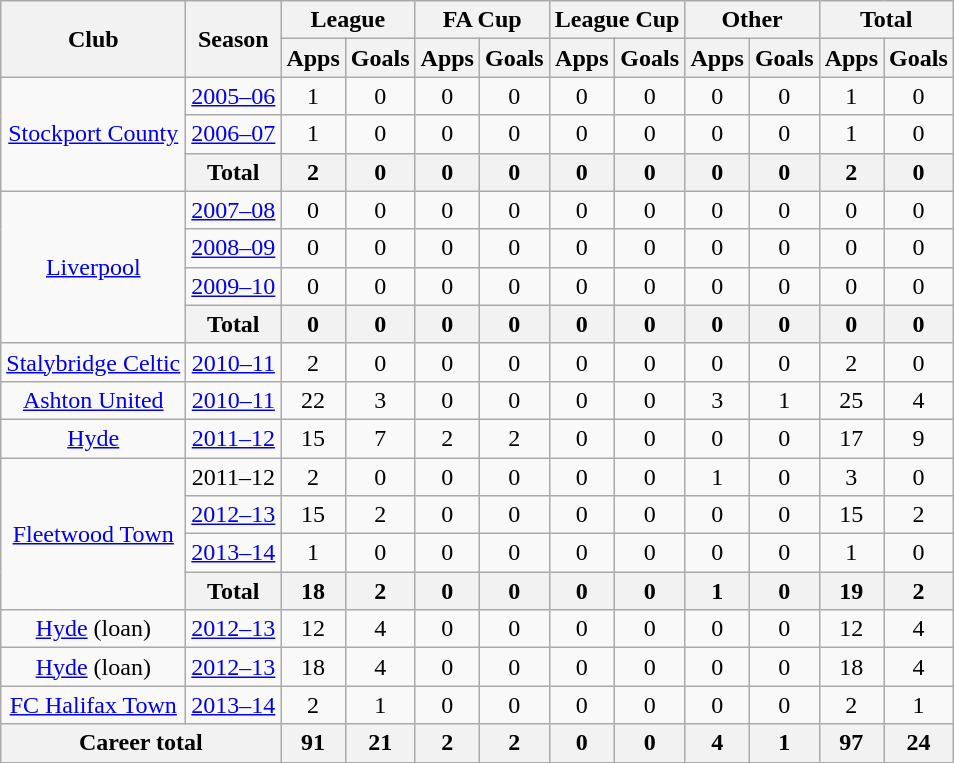<table class="wikitable" style="text-align: center;">
<tr>
<th rowspan="2">Club</th>
<th rowspan="2">Season</th>
<th colspan="2">League</th>
<th colspan="2">FA Cup</th>
<th colspan="2">League Cup</th>
<th colspan="2">Other</th>
<th colspan="2">Total</th>
</tr>
<tr>
<th>Apps</th>
<th>Goals</th>
<th>Apps</th>
<th>Goals</th>
<th>Apps</th>
<th>Goals</th>
<th>Apps</th>
<th>Goals</th>
<th>Apps</th>
<th>Goals</th>
</tr>
<tr>
<td rowspan="3"><a href='#'>Stockport County</a></td>
<td><a href='#'>2005–06</a></td>
<td>1</td>
<td>0</td>
<td>0</td>
<td>0</td>
<td>0</td>
<td>0</td>
<td>0</td>
<td>0</td>
<td>1</td>
<td>0</td>
</tr>
<tr>
<td><a href='#'>2006–07</a></td>
<td>1</td>
<td>0</td>
<td>0</td>
<td>0</td>
<td>0</td>
<td>0</td>
<td>0</td>
<td>0</td>
<td>1</td>
<td>0</td>
</tr>
<tr>
<th>Total</th>
<th>2</th>
<th>0</th>
<th>0</th>
<th>0</th>
<th>0</th>
<th>0</th>
<th>0</th>
<th>0</th>
<th>2</th>
<th>0</th>
</tr>
<tr>
<td rowspan="4"><a href='#'>Liverpool</a></td>
<td><a href='#'>2007–08</a></td>
<td>0</td>
<td>0</td>
<td>0</td>
<td>0</td>
<td>0</td>
<td>0</td>
<td>0</td>
<td>0</td>
<td>0</td>
<td>0</td>
</tr>
<tr>
<td><a href='#'>2008–09</a></td>
<td>0</td>
<td>0</td>
<td>0</td>
<td>0</td>
<td>0</td>
<td>0</td>
<td>0</td>
<td>0</td>
<td>0</td>
<td>0</td>
</tr>
<tr>
<td><a href='#'>2009–10</a></td>
<td>0</td>
<td>0</td>
<td>0</td>
<td>0</td>
<td>0</td>
<td>0</td>
<td>0</td>
<td>0</td>
<td>0</td>
<td>0</td>
</tr>
<tr>
<th>Total</th>
<th>0</th>
<th>0</th>
<th>0</th>
<th>0</th>
<th>0</th>
<th>0</th>
<th>0</th>
<th>0</th>
<th>0</th>
<th>0</th>
</tr>
<tr>
<td><a href='#'>Stalybridge Celtic</a></td>
<td><a href='#'>2010–11</a></td>
<td>2</td>
<td>0</td>
<td>0</td>
<td>0</td>
<td>0</td>
<td>0</td>
<td>0</td>
<td>0</td>
<td>2</td>
<td>0</td>
</tr>
<tr>
<td><a href='#'>Ashton United</a></td>
<td><a href='#'>2010–11</a></td>
<td>22</td>
<td>3</td>
<td>0</td>
<td>0</td>
<td>0</td>
<td>0</td>
<td>3</td>
<td>1</td>
<td>25</td>
<td>4</td>
</tr>
<tr>
<td><a href='#'>Hyde</a></td>
<td><a href='#'>2011–12</a></td>
<td>15</td>
<td>7</td>
<td>2</td>
<td>2</td>
<td>0</td>
<td>0</td>
<td>0</td>
<td>0</td>
<td>17</td>
<td>9</td>
</tr>
<tr>
<td rowspan="4"><a href='#'>Fleetwood Town</a></td>
<td>2011–12</td>
<td>2</td>
<td>0</td>
<td>0</td>
<td>0</td>
<td>0</td>
<td>0</td>
<td>1</td>
<td>0</td>
<td>3</td>
<td>0</td>
</tr>
<tr>
<td><a href='#'>2012–13</a></td>
<td>15</td>
<td>2</td>
<td>0</td>
<td>0</td>
<td>0</td>
<td>0</td>
<td>0</td>
<td>0</td>
<td>15</td>
<td>2</td>
</tr>
<tr>
<td><a href='#'>2013–14</a></td>
<td>1</td>
<td>0</td>
<td>0</td>
<td>0</td>
<td>0</td>
<td>0</td>
<td>0</td>
<td>0</td>
<td>1</td>
<td>0</td>
</tr>
<tr>
<th>Total</th>
<th>18</th>
<th>2</th>
<th>0</th>
<th>0</th>
<th>0</th>
<th>0</th>
<th>1</th>
<th>0</th>
<th>19</th>
<th>2</th>
</tr>
<tr>
<td><a href='#'>Hyde</a> (loan)</td>
<td><a href='#'>2012–13</a></td>
<td>12</td>
<td>4</td>
<td>0</td>
<td>0</td>
<td>0</td>
<td>0</td>
<td>0</td>
<td>0</td>
<td>12</td>
<td>4</td>
</tr>
<tr>
<td><a href='#'>Hyde</a> (loan)</td>
<td><a href='#'>2012–13</a></td>
<td>18</td>
<td>4</td>
<td>0</td>
<td>0</td>
<td>0</td>
<td>0</td>
<td>0</td>
<td>0</td>
<td>18</td>
<td>4</td>
</tr>
<tr>
<td><a href='#'>FC Halifax Town</a></td>
<td><a href='#'>2013–14</a></td>
<td>2</td>
<td>1</td>
<td>0</td>
<td>0</td>
<td>0</td>
<td>0</td>
<td>0</td>
<td>0</td>
<td>2</td>
<td>1</td>
</tr>
<tr>
<th colspan="2">Career total</th>
<th>91</th>
<th>21</th>
<th>2</th>
<th>2</th>
<th>0</th>
<th>0</th>
<th>4</th>
<th>1</th>
<th>97</th>
<th>24</th>
</tr>
</table>
